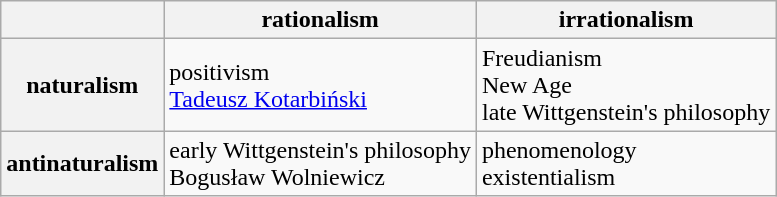<table class="wikitable">
<tr>
<th></th>
<th>rationalism</th>
<th>irrationalism</th>
</tr>
<tr>
<th>naturalism</th>
<td>positivism<br><a href='#'>Tadeusz Kotarbiński</a></td>
<td>Freudianism<br>New Age<br>late Wittgenstein's philosophy</td>
</tr>
<tr>
<th>antinaturalism</th>
<td>early Wittgenstein's philosophy<br>Bogusław Wolniewicz</td>
<td>phenomenology<br>existentialism</td>
</tr>
</table>
